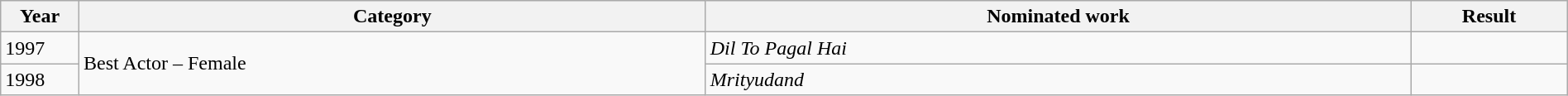<table class="wikitable" width=100%>
<tr>
<th width=5%>Year</th>
<th width=40%>Category</th>
<th width=45%>Nominated work</th>
<th width=10%>Result</th>
</tr>
<tr>
<td>1997</td>
<td rowspan="2">Best Actor – Female</td>
<td><em>Dil To Pagal Hai</em></td>
<td></td>
</tr>
<tr>
<td>1998</td>
<td><em>Mrityudand</em></td>
<td></td>
</tr>
</table>
